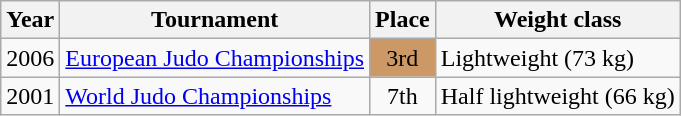<table class=wikitable>
<tr>
<th>Year</th>
<th>Tournament</th>
<th>Place</th>
<th>Weight class</th>
</tr>
<tr>
<td>2006</td>
<td><a href='#'>European Judo Championships</a></td>
<td bgcolor="cc9966" align="center">3rd</td>
<td>Lightweight (73 kg)</td>
</tr>
<tr>
<td>2001</td>
<td><a href='#'>World Judo Championships</a></td>
<td align="center">7th</td>
<td>Half lightweight (66 kg)</td>
</tr>
</table>
